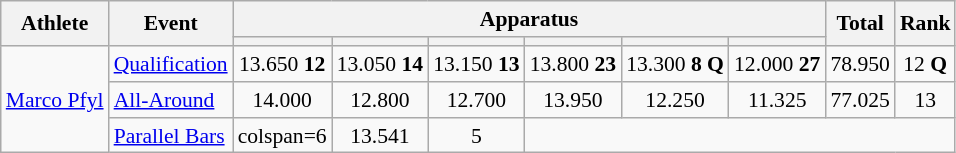<table class="wikitable" style="font-size:90%">
<tr>
<th rowspan=2>Athlete</th>
<th rowspan=2>Event</th>
<th colspan =6>Apparatus</th>
<th rowspan=2>Total</th>
<th rowspan=2>Rank</th>
</tr>
<tr style="font-size:95%">
<th></th>
<th></th>
<th></th>
<th></th>
<th></th>
<th></th>
</tr>
<tr align=center>
<td align=left rowspan=3><a href='#'>Marco Pfyl</a></td>
<td align=left><a href='#'>Qualification</a></td>
<td>13.650	<strong>12	</strong></td>
<td>13.050	<strong>14</strong></td>
<td>13.150	<strong>13</strong></td>
<td>13.800	<strong>23</strong></td>
<td>13.300	<strong>8 Q</strong></td>
<td>12.000	<strong>27</strong></td>
<td>78.950</td>
<td>12 <strong>Q</strong></td>
</tr>
<tr align=center>
<td align=left><a href='#'>All-Around</a></td>
<td>14.000</td>
<td>12.800</td>
<td>12.700</td>
<td>13.950</td>
<td>12.250</td>
<td>11.325</td>
<td>77.025</td>
<td>13</td>
</tr>
<tr align=center>
<td align=left><a href='#'>Parallel Bars</a></td>
<td>colspan=6 </td>
<td>13.541</td>
<td>5</td>
</tr>
</table>
